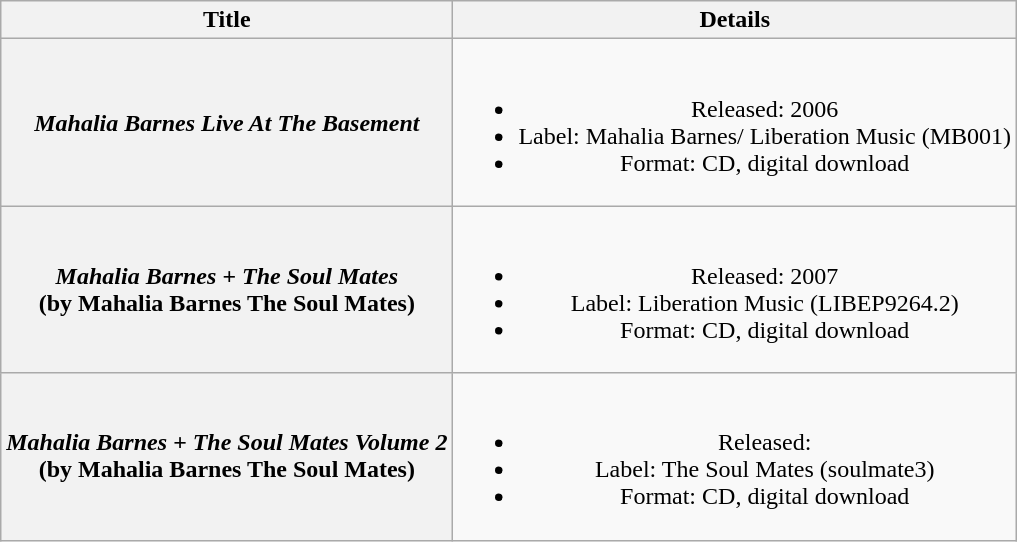<table class="wikitable plainrowheaders" style="text-align:center;">
<tr>
<th>Title</th>
<th>Details</th>
</tr>
<tr>
<th scope="row"><em>Mahalia Barnes Live At The Basement</em></th>
<td><br><ul><li>Released: 2006</li><li>Label: Mahalia Barnes/ Liberation Music (MB001)</li><li>Format: CD, digital download</li></ul></td>
</tr>
<tr>
<th scope="row"><em>Mahalia Barnes + The Soul Mates</em> <br> (by Mahalia Barnes The Soul Mates)</th>
<td><br><ul><li>Released: 2007</li><li>Label: Liberation Music (LIBEP9264.2)</li><li>Format: CD, digital download</li></ul></td>
</tr>
<tr>
<th scope="row"><em>Mahalia Barnes + The Soul Mates Volume 2</em> <br> (by Mahalia Barnes The Soul Mates)</th>
<td><br><ul><li>Released:</li><li>Label: The Soul Mates (soulmate3)</li><li>Format: CD, digital download</li></ul></td>
</tr>
</table>
